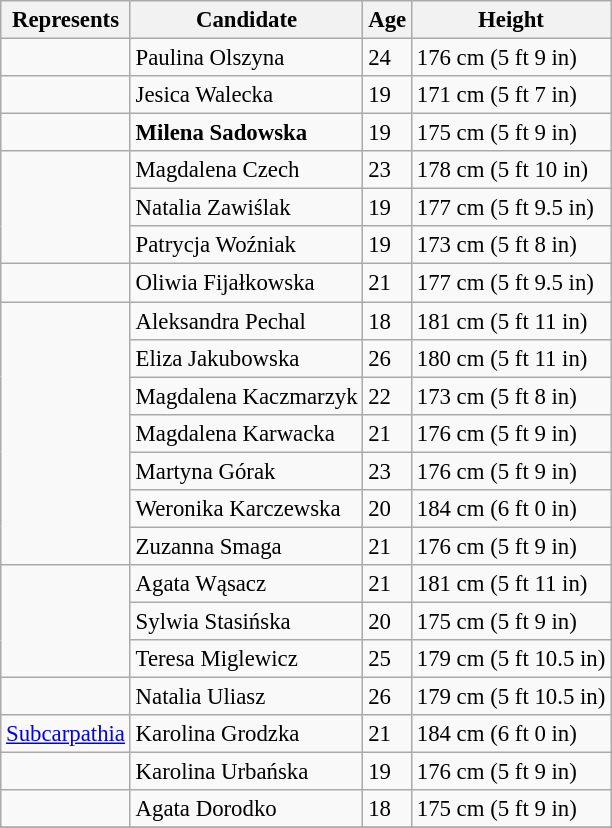<table class="wikitable sortable" style="font-size: 95%;">
<tr>
<th>Represents</th>
<th>Candidate</th>
<th>Age</th>
<th>Height</th>
</tr>
<tr>
<td></td>
<td>Paulina Olszyna</td>
<td>24</td>
<td>176 cm (5 ft 9 in)</td>
</tr>
<tr>
<td></td>
<td>Jesica Walecka</td>
<td>19</td>
<td>171 cm (5 ft 7 in)</td>
</tr>
<tr>
<td><strong></strong></td>
<td><strong>Milena Sadowska</strong></td>
<td>19</td>
<td>175 cm (5 ft 9 in)</td>
</tr>
<tr>
<td rowspan="3"></td>
<td>Magdalena Czech</td>
<td>23</td>
<td>178 cm (5 ft 10 in)</td>
</tr>
<tr>
<td>Natalia Zawiślak</td>
<td>19</td>
<td>177 cm (5 ft 9.5 in)</td>
</tr>
<tr>
<td>Patrycja Woźniak</td>
<td>19</td>
<td>173 cm (5 ft 8 in)</td>
</tr>
<tr>
<td></td>
<td>Oliwia Fijałkowska</td>
<td>21</td>
<td>177 cm (5 ft 9.5 in)</td>
</tr>
<tr>
<td rowspan="7"></td>
<td>Aleksandra Pechal</td>
<td>18</td>
<td>181 cm (5 ft 11 in)</td>
</tr>
<tr>
<td>Eliza Jakubowska</td>
<td>26</td>
<td>180 cm (5 ft 11 in)</td>
</tr>
<tr>
<td>Magdalena Kaczmarzyk</td>
<td>22</td>
<td>173 cm (5 ft 8 in)</td>
</tr>
<tr>
<td>Magdalena Karwacka</td>
<td>21</td>
<td>176 cm (5 ft 9 in)</td>
</tr>
<tr>
<td>Martyna Górak</td>
<td>23</td>
<td>176 cm (5 ft 9 in)</td>
</tr>
<tr>
<td>Weronika Karczewska</td>
<td>20</td>
<td>184 cm (6 ft 0 in)</td>
</tr>
<tr>
<td>Zuzanna Smaga</td>
<td>21</td>
<td>176 cm (5 ft 9 in)</td>
</tr>
<tr>
<td rowspan="3"></td>
<td>Agata Wąsacz</td>
<td>21</td>
<td>181 cm (5 ft 11 in)</td>
</tr>
<tr>
<td>Sylwia Stasińska</td>
<td>20</td>
<td>175 cm (5 ft 9 in)</td>
</tr>
<tr>
<td>Teresa Miglewicz</td>
<td>25</td>
<td>179 cm (5 ft 10.5 in)</td>
</tr>
<tr>
<td></td>
<td>Natalia Uliasz</td>
<td>26</td>
<td>179 cm (5 ft 10.5 in)</td>
</tr>
<tr>
<td> <a href='#'>Subcarpathia</a></td>
<td>Karolina Grodzka</td>
<td>21</td>
<td>184 cm (6 ft 0 in)</td>
</tr>
<tr>
<td></td>
<td>Karolina Urbańska</td>
<td>19</td>
<td>176 cm (5 ft 9 in)</td>
</tr>
<tr>
<td></td>
<td>Agata Dorodko</td>
<td>18</td>
<td>175 cm (5 ft 9 in)</td>
</tr>
<tr>
</tr>
</table>
